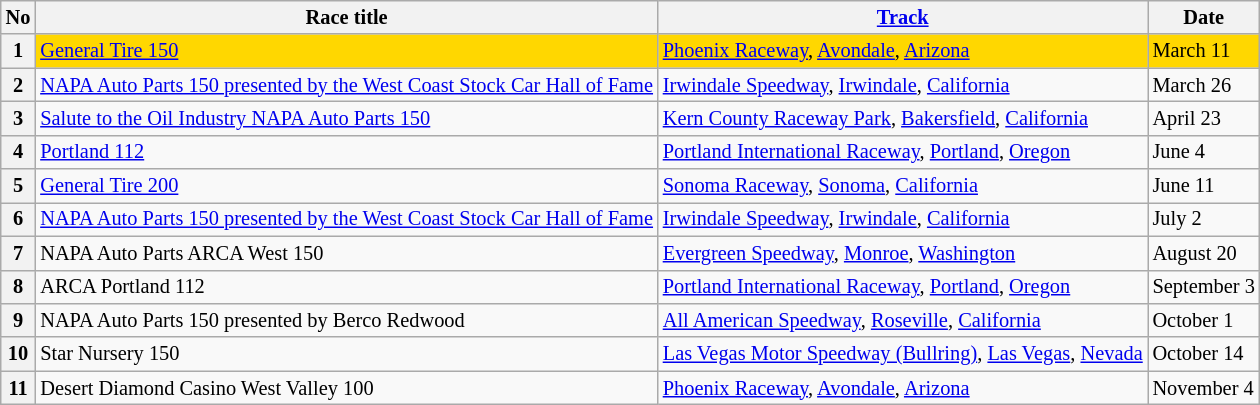<table class="wikitable" style="font-size:85%">
<tr>
<th>No</th>
<th>Race title</th>
<th><a href='#'>Track</a></th>
<th>Date</th>
</tr>
<tr>
<th>1</th>
<td bgcolor=gold><a href='#'>General Tire 150</a></td>
<td bgcolor=gold><a href='#'>Phoenix Raceway</a>, <a href='#'>Avondale</a>, <a href='#'>Arizona</a></td>
<td bgcolor=gold>March 11</td>
</tr>
<tr>
<th>2</th>
<td><a href='#'>NAPA Auto Parts 150 presented by the West Coast Stock Car Hall of Fame</a></td>
<td><a href='#'>Irwindale Speedway</a>, <a href='#'>Irwindale</a>, <a href='#'>California</a></td>
<td>March 26</td>
</tr>
<tr>
<th>3</th>
<td><a href='#'>Salute to the Oil Industry NAPA Auto Parts 150</a></td>
<td><a href='#'>Kern County Raceway Park</a>, <a href='#'>Bakersfield</a>, <a href='#'>California</a></td>
<td>April 23</td>
</tr>
<tr>
<th>4</th>
<td><a href='#'>Portland 112</a></td>
<td><a href='#'>Portland International Raceway</a>, <a href='#'>Portland</a>, <a href='#'>Oregon</a></td>
<td>June 4</td>
</tr>
<tr>
<th>5</th>
<td><a href='#'>General Tire 200</a></td>
<td><a href='#'>Sonoma Raceway</a>, <a href='#'>Sonoma</a>, <a href='#'>California</a></td>
<td>June 11</td>
</tr>
<tr>
<th>6</th>
<td><a href='#'>NAPA Auto Parts 150 presented by the West Coast Stock Car Hall of Fame</a></td>
<td><a href='#'>Irwindale Speedway</a>, <a href='#'>Irwindale</a>, <a href='#'>California</a></td>
<td>July 2</td>
</tr>
<tr>
<th>7</th>
<td>NAPA Auto Parts ARCA West 150</td>
<td><a href='#'>Evergreen Speedway</a>, <a href='#'>Monroe</a>, <a href='#'>Washington</a></td>
<td>August 20</td>
</tr>
<tr>
<th>8</th>
<td>ARCA Portland 112</td>
<td><a href='#'>Portland International Raceway</a>, <a href='#'>Portland</a>, <a href='#'>Oregon</a></td>
<td>September 3</td>
</tr>
<tr>
<th>9</th>
<td>NAPA Auto Parts 150 presented by Berco Redwood</td>
<td><a href='#'>All American Speedway</a>, <a href='#'>Roseville</a>, <a href='#'>California</a></td>
<td>October 1</td>
</tr>
<tr>
<th>10</th>
<td>Star Nursery 150</td>
<td><a href='#'>Las Vegas Motor Speedway (Bullring)</a>, <a href='#'>Las Vegas</a>, <a href='#'>Nevada</a></td>
<td>October 14</td>
</tr>
<tr>
<th>11</th>
<td>Desert Diamond Casino West Valley 100</td>
<td><a href='#'>Phoenix Raceway</a>, <a href='#'>Avondale</a>, <a href='#'>Arizona</a></td>
<td>November 4</td>
</tr>
</table>
